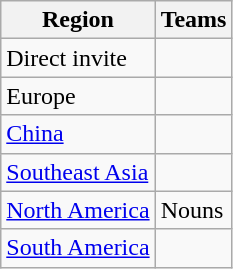<table class="wikitable">
<tr>
<th>Region</th>
<th>Teams</th>
</tr>
<tr>
<td>Direct invite</td>
<td></td>
</tr>
<tr>
<td>Europe</td>
<td></td>
</tr>
<tr>
<td><a href='#'>China</a></td>
<td></td>
</tr>
<tr>
<td><a href='#'>Southeast Asia</a></td>
<td></td>
</tr>
<tr>
<td><a href='#'>North America</a></td>
<td>Nouns</td>
</tr>
<tr>
<td><a href='#'>South America</a></td>
<td></td>
</tr>
</table>
